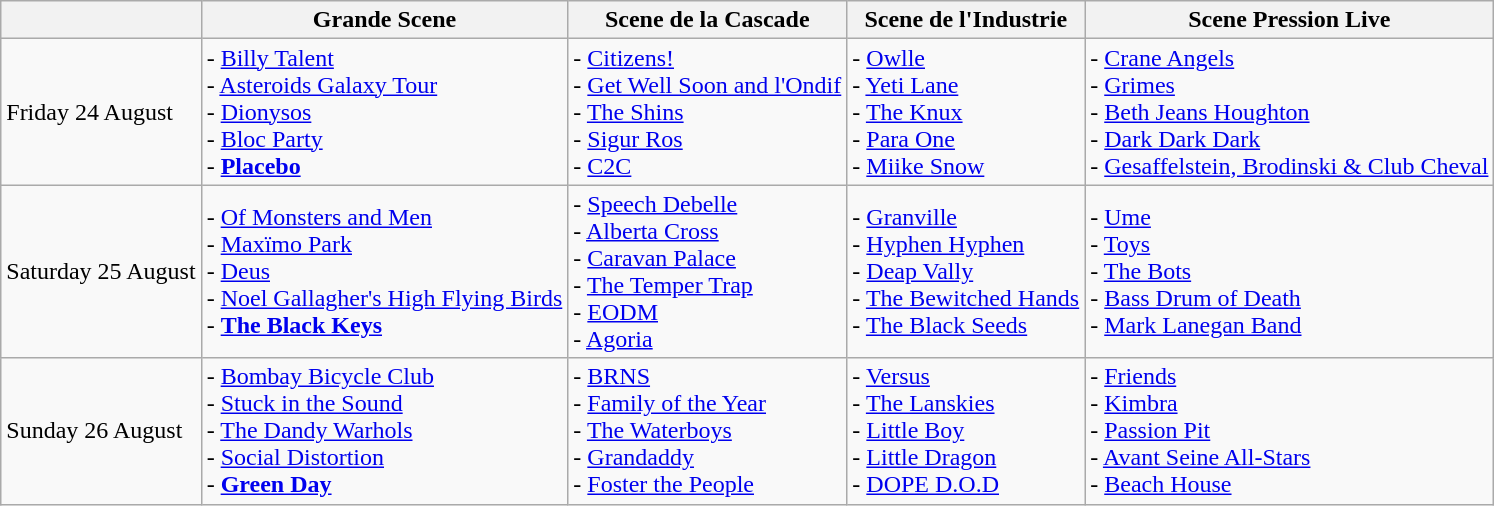<table class="wikitable">
<tr>
<th></th>
<th>Grande Scene</th>
<th>Scene de la Cascade</th>
<th>Scene de l'Industrie</th>
<th>Scene Pression Live</th>
</tr>
<tr>
<td>Friday 24 August</td>
<td>- <a href='#'>Billy Talent</a><br>- <a href='#'>Asteroids Galaxy Tour</a><br>- <a href='#'>Dionysos</a><br>- <a href='#'>Bloc Party</a><br>- <strong><a href='#'>Placebo</a></strong></td>
<td>- <a href='#'>Citizens!</a><br>- <a href='#'>Get Well Soon and l'Ondif</a><br>- <a href='#'>The Shins</a><br>- <a href='#'>Sigur Ros</a><br>- <a href='#'>C2C</a></td>
<td>- <a href='#'>Owlle</a><br>- <a href='#'>Yeti Lane</a><br>- <a href='#'>The Knux</a><br>- <a href='#'>Para One</a><br>- <a href='#'>Miike Snow</a></td>
<td>- <a href='#'>Crane Angels</a><br>- <a href='#'>Grimes</a><br>- <a href='#'>Beth Jeans Houghton</a><br>- <a href='#'>Dark Dark Dark</a><br>- <a href='#'>Gesaffelstein, Brodinski & Club Cheval</a></td>
</tr>
<tr>
<td>Saturday 25 August</td>
<td>- <a href='#'>Of Monsters and Men</a><br>- <a href='#'>Maxïmo Park</a><br>- <a href='#'>Deus</a><br>- <a href='#'>Noel Gallagher's High Flying Birds</a><br>- <strong><a href='#'>The Black Keys</a></strong></td>
<td>- <a href='#'>Speech Debelle</a><br>- <a href='#'>Alberta Cross</a><br>- <a href='#'>Caravan Palace</a><br>- <a href='#'>The Temper Trap</a><br>- <a href='#'>EODM</a><br>- <a href='#'>Agoria</a></td>
<td>- <a href='#'>Granville</a><br>- <a href='#'>Hyphen Hyphen</a><br>- <a href='#'>Deap Vally</a><br>- <a href='#'>The Bewitched Hands</a><br>- <a href='#'>The Black Seeds</a></td>
<td>- <a href='#'>Ume</a><br>- <a href='#'>Toys</a><br>- <a href='#'>The Bots</a><br>- <a href='#'>Bass Drum of Death</a><br>- <a href='#'>Mark Lanegan Band</a></td>
</tr>
<tr>
<td>Sunday 26 August</td>
<td>- <a href='#'>Bombay Bicycle Club</a><br>- <a href='#'>Stuck in the Sound</a><br>- <a href='#'>The Dandy Warhols</a><br>- <a href='#'>Social Distortion</a><br>- <strong><a href='#'>Green Day</a></strong></td>
<td>- <a href='#'>BRNS</a><br>- <a href='#'>Family of the Year</a><br>- <a href='#'>The Waterboys</a><br>- <a href='#'>Grandaddy</a><br>- <a href='#'>Foster the People</a></td>
<td>- <a href='#'>Versus</a><br>- <a href='#'>The Lanskies</a><br>- <a href='#'>Little Boy</a><br>- <a href='#'>Little Dragon</a><br>- <a href='#'>DOPE D.O.D</a></td>
<td>- <a href='#'>Friends</a><br>- <a href='#'>Kimbra</a><br>- <a href='#'>Passion Pit</a><br>- <a href='#'>Avant Seine All-Stars</a><br>- <a href='#'>Beach House</a></td>
</tr>
</table>
